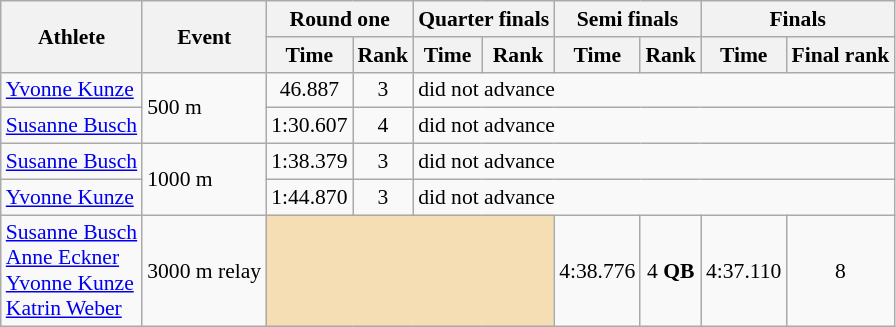<table class="wikitable" style="font-size:90%">
<tr>
<th rowspan="2">Athlete</th>
<th rowspan="2">Event</th>
<th colspan="2">Round one</th>
<th colspan="2">Quarter finals</th>
<th colspan="2">Semi finals</th>
<th colspan="2">Finals</th>
</tr>
<tr>
<th>Time</th>
<th>Rank</th>
<th>Time</th>
<th>Rank</th>
<th>Time</th>
<th>Rank</th>
<th>Time</th>
<th>Final rank</th>
</tr>
<tr>
<td><a href='#'>Yvonne Kunze</a></td>
<td rowspan="2">500 m</td>
<td align="center">46.887</td>
<td align="center">3</td>
<td colspan="6">did not advance</td>
</tr>
<tr>
<td><a href='#'>Susanne Busch</a></td>
<td align="center">1:30.607</td>
<td align="center">4</td>
<td colspan="6">did not advance</td>
</tr>
<tr>
<td><a href='#'>Susanne Busch</a></td>
<td rowspan="2">1000 m</td>
<td align="center">1:38.379</td>
<td align="center">3</td>
<td colspan="6">did not advance</td>
</tr>
<tr>
<td><a href='#'>Yvonne Kunze</a></td>
<td align="center">1:44.870</td>
<td align="center">3</td>
<td colspan="6">did not advance</td>
</tr>
<tr>
<td><a href='#'>Susanne Busch</a><br><a href='#'>Anne Eckner</a><br><a href='#'>Yvonne Kunze</a><br><a href='#'>Katrin Weber</a></td>
<td>3000 m relay</td>
<td colspan=4 bgcolor=wheat></td>
<td align=center>4:38.776</td>
<td align=center>4 <strong>QB</strong></td>
<td align=center>4:37.110</td>
<td align=center>8</td>
</tr>
</table>
